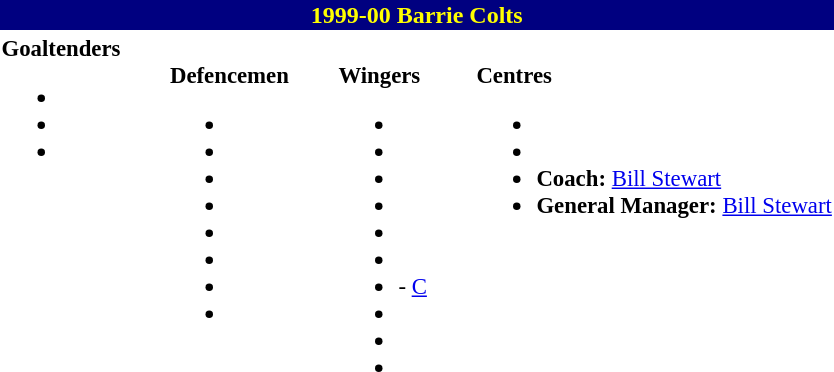<table class="toccolours" style="text-align: left;">
<tr>
<th colspan="7" style="background:navy;color:yellow;text-align:center;">1999-00 Barrie Colts</th>
</tr>
<tr>
<td style="font-size:95%; vertical-align:top;"><strong>Goaltenders</strong><br><ul><li> </li><li> </li><li> </li></ul></td>
<td style="width: 25px;"></td>
<td style="font-size:95%; vertical-align:top;"><br><strong>Defencemen</strong><ul><li> </li><li> </li><li> </li><li> </li><li> </li><li> </li><li> </li><li> </li></ul></td>
<td style="width: 25px;"></td>
<td style="font-size:95%; vertical-align:top;"><br><strong>Wingers</strong><ul><li> </li><li> </li><li> </li><li> </li><li> </li><li> </li><li>  - <a href='#'>C</a></li><li> </li><li> </li><li> </li></ul></td>
<td style="width: 25px;"></td>
<td style="font-size:95%; vertical-align:top;"><br><strong>Centres</strong><ul><li> </li><li> </li><li><strong>Coach:</strong>  <a href='#'>Bill Stewart</a></li><li><strong>General Manager:</strong>  <a href='#'>Bill Stewart</a></li></ul></td>
</tr>
</table>
